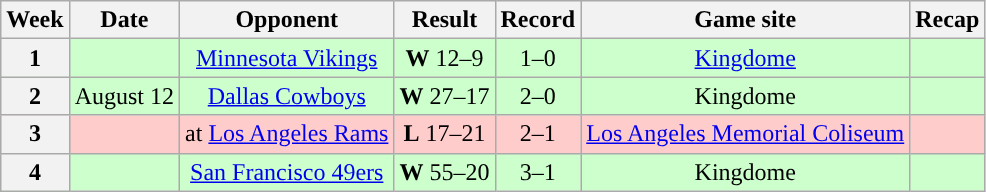<table class="wikitable" style="text-align:center">
<tr>
<th>Week</th>
<th>Date</th>
<th>Opponent</th>
<th>Result</th>
<th>Record</th>
<th>Game site</th>
<th>Recap</th>
</tr>
<tr style="background:#cfc">
<th>1</th>
<td></td>
<td><a href='#'>Minnesota Vikings</a></td>
<td><strong>W</strong> 12–9</td>
<td>1–0</td>
<td><a href='#'>Kingdome</a></td>
<td></td>
</tr>
<tr style="background:#cfc">
<th>2</th>
<td>August 12</td>
<td><a href='#'>Dallas Cowboys</a></td>
<td><strong>W</strong> 27–17</td>
<td>2–0</td>
<td>Kingdome</td>
<td></td>
</tr>
<tr style="background:#fcc">
<th>3</th>
<td></td>
<td>at <a href='#'>Los Angeles Rams</a></td>
<td><strong>L</strong> 17–21</td>
<td>2–1</td>
<td><a href='#'>Los Angeles Memorial Coliseum</a></td>
<td></td>
</tr>
<tr style="background:#cfc">
<th>4</th>
<td></td>
<td><a href='#'>San Francisco 49ers</a></td>
<td><strong>W</strong> 55–20</td>
<td>3–1</td>
<td>Kingdome</td>
<td></td>
</tr>
</table>
